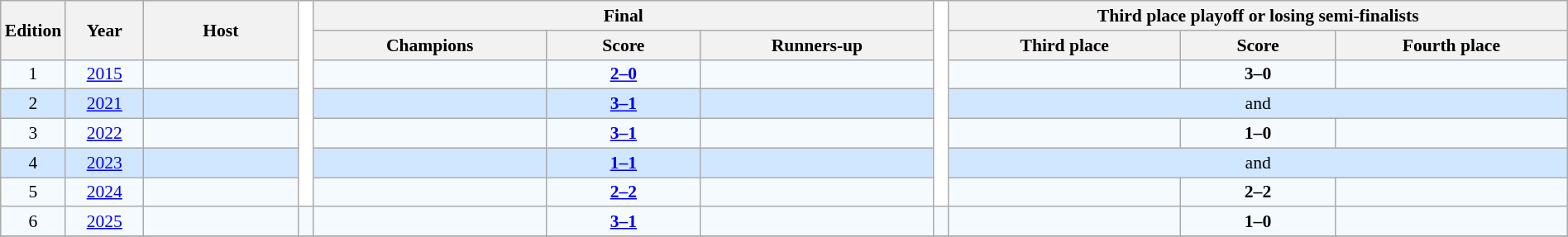<table class="wikitable" style="font-size:90%; text-align:center; width:100%;">
<tr>
<th rowspan=2 width=3%>Edition</th>
<th rowspan=2 width=5%>Year</th>
<th rowspan=2 width=10%>Host</th>
<th width=1% rowspan=7 style="background:#ffffff;"></th>
<th colspan=3>Final</th>
<th width=1% rowspan=7 style="background:#ffffff;"></th>
<th colspan=3>Third place playoff or losing semi-finalists</th>
</tr>
<tr>
<th width=15%>Champions</th>
<th width=10%>Score</th>
<th width=15%>Runners-up</th>
<th width=15%>Third place</th>
<th width=10%>Score</th>
<th width=15%>Fourth place</th>
</tr>
<tr bgcolor=#F5FAFF>
<td>1</td>
<td><a href='#'>2015</a></td>
<td align=left></td>
<td></td>
<td><strong><a href='#'>2–0</a></strong><br></td>
<td></td>
<td></td>
<td><strong>3–0</strong><br></td>
<td></td>
</tr>
<tr bgcolor=#D0E7FF>
<td>2</td>
<td><a href='#'>2021</a></td>
<td align=left></td>
<td></td>
<td><strong><a href='#'>3–1</a></strong><br></td>
<td></td>
<td colspan="3"> and </td>
</tr>
<tr bgcolor=#F5FAFF>
<td>3</td>
<td><a href='#'>2022</a></td>
<td align=left></td>
<td></td>
<td><strong><a href='#'>3–1</a></strong><br></td>
<td></td>
<td></td>
<td><strong>1–0</strong><br></td>
<td></td>
</tr>
<tr bgcolor=#D0E7FF>
<td>4</td>
<td><a href='#'>2023</a></td>
<td align=left></td>
<td></td>
<td><strong><a href='#'>1–1</a></strong> <br></td>
<td></td>
<td colspan="3"> and </td>
</tr>
<tr bgcolor=#F5FAFF>
<td>5</td>
<td><a href='#'>2024</a></td>
<td align=left></td>
<td></td>
<td><strong><a href='#'>2–2</a></strong> <br> </td>
<td></td>
<td></td>
<td><strong>2–2</strong> <br></td>
<td></td>
</tr>
<tr bgcolor=#F5FAFF>
<td>6</td>
<td><a href='#'>2025</a></td>
<td align=left></td>
<td></td>
<td></td>
<td><strong><a href='#'>3–1</a></strong><br> </td>
<td></td>
<td></td>
<td></td>
<td><strong>1–0</strong> <br></td>
<td></td>
</tr>
<tr bgcolor=#F5FAFF>
</tr>
</table>
